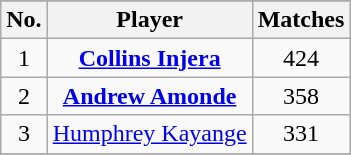<table class="wikitable sortable" style="text-align: center;">
<tr>
</tr>
<tr>
<th>No.</th>
<th>Player</th>
<th>Matches</th>
</tr>
<tr>
<td>1</td>
<td><strong><a href='#'>Collins Injera</a></strong></td>
<td>424</td>
</tr>
<tr>
<td>2</td>
<td><strong><a href='#'>Andrew Amonde</a></strong></td>
<td>358</td>
</tr>
<tr>
<td>3</td>
<td><a href='#'>Humphrey Kayange</a></td>
<td>331</td>
</tr>
<tr>
</tr>
</table>
